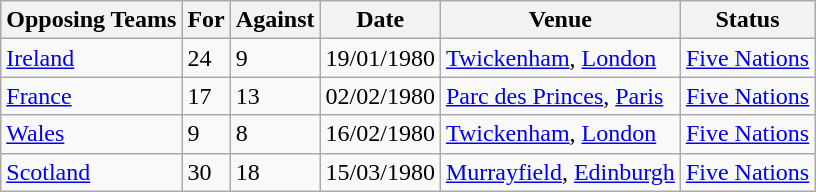<table class="wikitable">
<tr>
<th>Opposing Teams</th>
<th>For</th>
<th>Against</th>
<th>Date</th>
<th>Venue</th>
<th>Status</th>
</tr>
<tr>
<td><a href='#'>Ireland</a></td>
<td>24</td>
<td>9</td>
<td>19/01/1980</td>
<td><a href='#'>Twickenham</a>, <a href='#'>London</a></td>
<td><a href='#'>Five Nations</a></td>
</tr>
<tr>
<td><a href='#'>France</a></td>
<td>17</td>
<td>13</td>
<td>02/02/1980</td>
<td><a href='#'>Parc des Princes</a>, <a href='#'>Paris</a></td>
<td><a href='#'>Five Nations</a></td>
</tr>
<tr>
<td><a href='#'>Wales</a></td>
<td>9</td>
<td>8</td>
<td>16/02/1980</td>
<td><a href='#'>Twickenham</a>, <a href='#'>London</a></td>
<td><a href='#'>Five Nations</a></td>
</tr>
<tr>
<td><a href='#'>Scotland</a></td>
<td>30</td>
<td>18</td>
<td>15/03/1980</td>
<td><a href='#'>Murrayfield</a>, <a href='#'>Edinburgh</a></td>
<td><a href='#'>Five Nations</a></td>
</tr>
</table>
